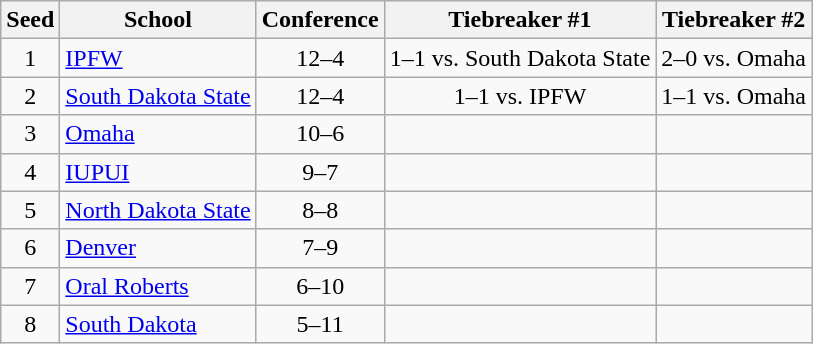<table class="wikitable" style="text-align:center">
<tr>
<th>Seed</th>
<th>School</th>
<th>Conference</th>
<th>Tiebreaker #1</th>
<th>Tiebreaker #2</th>
</tr>
<tr>
<td>1</td>
<td align=left><a href='#'>IPFW</a></td>
<td>12–4</td>
<td>1–1 vs. South Dakota State</td>
<td>2–0 vs. Omaha</td>
</tr>
<tr>
<td>2</td>
<td align=left><a href='#'>South Dakota State</a></td>
<td>12–4</td>
<td>1–1 vs. IPFW</td>
<td>1–1 vs. Omaha</td>
</tr>
<tr>
<td>3</td>
<td align=left><a href='#'>Omaha</a></td>
<td>10–6</td>
<td></td>
<td></td>
</tr>
<tr>
<td>4</td>
<td align=left><a href='#'>IUPUI</a></td>
<td>9–7</td>
<td></td>
<td></td>
</tr>
<tr>
<td>5</td>
<td align=left><a href='#'>North Dakota State</a></td>
<td>8–8</td>
<td></td>
<td></td>
</tr>
<tr>
<td>6</td>
<td align=left><a href='#'>Denver</a></td>
<td>7–9</td>
<td></td>
<td></td>
</tr>
<tr>
<td>7</td>
<td align=left><a href='#'>Oral Roberts</a></td>
<td>6–10</td>
<td></td>
<td></td>
</tr>
<tr>
<td>8</td>
<td align=left><a href='#'>South Dakota</a></td>
<td>5–11</td>
<td></td>
<td></td>
</tr>
</table>
